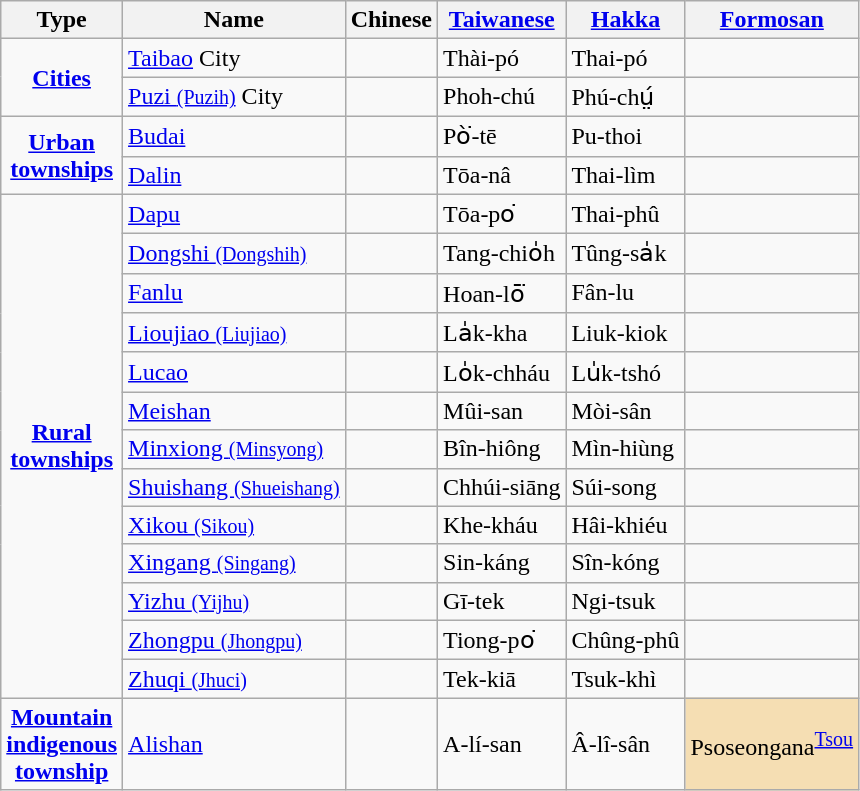<table class=wikitable>
<tr>
<th>Type</th>
<th>Name</th>
<th>Chinese</th>
<th><a href='#'>Taiwanese</a></th>
<th><a href='#'>Hakka</a></th>
<th><a href='#'>Formosan</a></th>
</tr>
<tr>
<td align=center rowspan=2><strong><a href='#'>Cities</a></strong></td>
<td><a href='#'>Taibao</a> City</td>
<td></td>
<td>Thài-pó</td>
<td>Thai-pó</td>
<td></td>
</tr>
<tr>
<td><a href='#'>Puzi <small>(Puzih)</small></a> City</td>
<td></td>
<td>Phoh-chú</td>
<td>Phú-chṳ́</td>
<td></td>
</tr>
<tr>
<td rowspan=2 align=center><strong><a href='#'>Urban<br>townships</a></strong></td>
<td><a href='#'>Budai</a></td>
<td></td>
<td>Pò͘-tē</td>
<td>Pu-thoi</td>
<td></td>
</tr>
<tr>
<td><a href='#'>Dalin</a></td>
<td></td>
<td>Tōa-nâ</td>
<td>Thai-lìm</td>
<td></td>
</tr>
<tr>
<td rowspan=13 align=center><strong><a href='#'>Rural<br>townships</a></strong></td>
<td><a href='#'>Dapu</a></td>
<td></td>
<td>Tōa-po͘</td>
<td>Thai-phû</td>
<td></td>
</tr>
<tr>
<td><a href='#'>Dongshi <small>(Dongshih)</small></a></td>
<td></td>
<td>Tang-chio̍h</td>
<td>Tûng-sa̍k</td>
<td></td>
</tr>
<tr>
<td><a href='#'>Fanlu</a></td>
<td></td>
<td>Hoan-lō͘</td>
<td>Fân-lu</td>
<td></td>
</tr>
<tr>
<td><a href='#'>Lioujiao <small>(Liujiao)</small></a></td>
<td></td>
<td>La̍k-kha</td>
<td>Liuk-kiok</td>
<td></td>
</tr>
<tr>
<td><a href='#'>Lucao</a></td>
<td></td>
<td>Lo̍k-chháu</td>
<td>Lu̍k-tshó</td>
<td></td>
</tr>
<tr>
<td><a href='#'>Meishan</a></td>
<td></td>
<td>Mûi-san</td>
<td>Mòi-sân</td>
<td></td>
</tr>
<tr>
<td><a href='#'>Minxiong <small>(Minsyong)</small></a></td>
<td></td>
<td>Bîn-hiông</td>
<td>Mìn-hiùng</td>
<td></td>
</tr>
<tr>
<td><a href='#'>Shuishang <small>(Shueishang)</small></a></td>
<td></td>
<td>Chhúi-siāng</td>
<td>Súi-song</td>
<td></td>
</tr>
<tr>
<td><a href='#'>Xikou <small>(Sikou)</small></a></td>
<td></td>
<td>Khe-kháu</td>
<td>Hâi-khiéu</td>
<td></td>
</tr>
<tr>
<td><a href='#'>Xingang <small>(Singang)</small></a></td>
<td></td>
<td>Sin-káng</td>
<td>Sîn-kóng</td>
<td></td>
</tr>
<tr>
<td><a href='#'>Yizhu <small>(Yijhu)</small></a></td>
<td></td>
<td>Gī-tek</td>
<td>Ngi-tsuk</td>
<td></td>
</tr>
<tr>
<td><a href='#'>Zhongpu <small>(Jhongpu)</small></a></td>
<td></td>
<td>Tiong-po͘</td>
<td>Chûng-phû</td>
<td></td>
</tr>
<tr>
<td><a href='#'>Zhuqi <small>(Jhuci)</small></a></td>
<td></td>
<td>Tek-kiā</td>
<td>Tsuk-khì</td>
<td></td>
</tr>
<tr>
<td align=center><strong><a href='#'>Mountain<br>indigenous<br>township</a></strong></td>
<td><a href='#'>Alishan</a></td>
<td></td>
<td>A-lí-san</td>
<td>Â-lî-sân</td>
<td bgcolor=wheat>Psoseongana<sup><a href='#'>Tsou</a></sup></td>
</tr>
</table>
